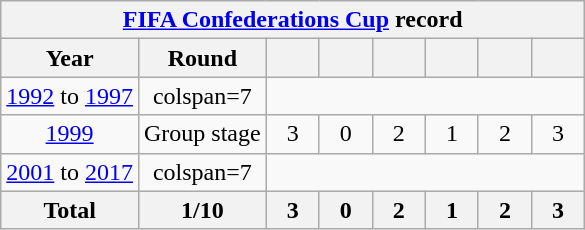<table class="wikitable" style="text-align:center;">
<tr>
<th colspan="8"><a href='#'>FIFA Confederations Cup</a> record</th>
</tr>
<tr>
<th>Year</th>
<th>Round</th>
<th width=28></th>
<th width=28></th>
<th width=28></th>
<th width=28></th>
<th width=28></th>
<th width=28></th>
</tr>
<tr>
<td><a href='#'>1992</a> to <a href='#'>1997</a></td>
<td>colspan=7 </td>
</tr>
<tr>
<td><a href='#'>1999</a></td>
<td>Group stage</td>
<td>3</td>
<td>0</td>
<td>2</td>
<td>1</td>
<td>2</td>
<td>3</td>
</tr>
<tr>
<td><a href='#'>2001</a> to <a href='#'>2017</a></td>
<td>colspan=7 </td>
</tr>
<tr>
<th>Total</th>
<th>1/10</th>
<th>3</th>
<th>0</th>
<th>2</th>
<th>1</th>
<th>2</th>
<th>3</th>
</tr>
</table>
